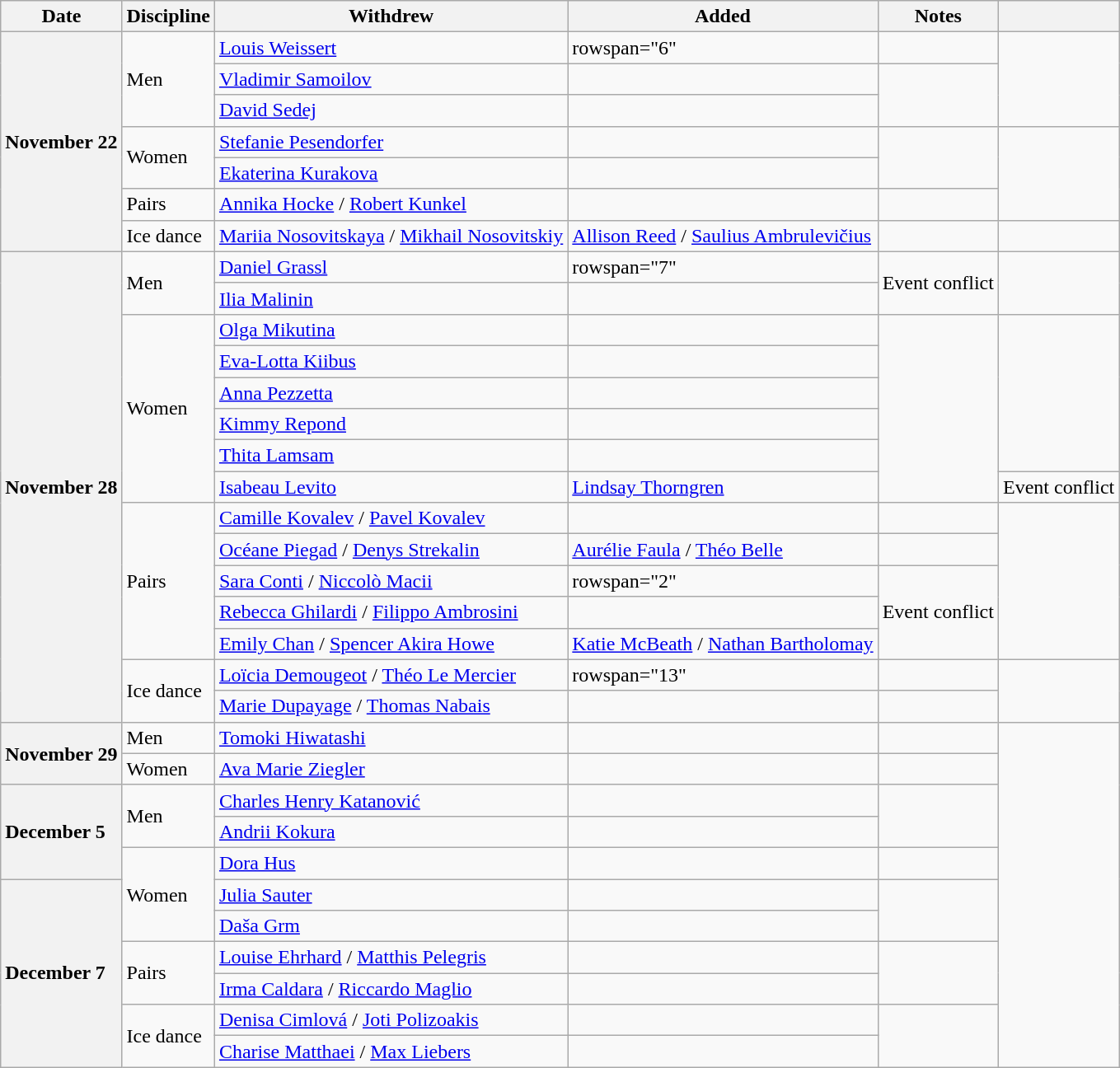<table class="wikitable unsortable">
<tr>
<th scope="col">Date</th>
<th scope="col">Discipline</th>
<th scope="col">Withdrew</th>
<th scope="col">Added</th>
<th scope="col">Notes</th>
<th scope="col"></th>
</tr>
<tr>
<th scope="row" style="text-align:left" rowspan=7>November 22</th>
<td rowspan=3>Men</td>
<td> <a href='#'>Louis Weissert</a></td>
<td>rowspan="6" </td>
<td></td>
<td rowspan=3></td>
</tr>
<tr>
<td> <a href='#'>Vladimir Samoilov</a></td>
<td></td>
</tr>
<tr>
<td> <a href='#'>David Sedej</a></td>
<td></td>
</tr>
<tr>
<td rowspan=2>Women</td>
<td> <a href='#'>Stefanie Pesendorfer</a></td>
<td></td>
<td rowspan=2></td>
</tr>
<tr>
<td> <a href='#'>Ekaterina Kurakova</a></td>
<td></td>
</tr>
<tr>
<td>Pairs</td>
<td> <a href='#'>Annika Hocke</a> / <a href='#'>Robert Kunkel</a></td>
<td></td>
<td></td>
</tr>
<tr>
<td>Ice dance</td>
<td> <a href='#'>Mariia Nosovitskaya</a> / <a href='#'>Mikhail Nosovitskiy</a></td>
<td> <a href='#'>Allison Reed</a> / <a href='#'>Saulius Ambrulevičius</a></td>
<td></td>
<td></td>
</tr>
<tr>
<th scope="row" style="text-align:left" rowspan=15>November 28</th>
<td rowspan=2>Men</td>
<td> <a href='#'>Daniel Grassl</a></td>
<td>rowspan="7" </td>
<td rowspan=2>Event conflict</td>
<td rowspan=2></td>
</tr>
<tr>
<td> <a href='#'>Ilia Malinin</a></td>
</tr>
<tr>
<td rowspan=6>Women</td>
<td> <a href='#'>Olga Mikutina</a></td>
<td></td>
<td rowspan=6></td>
</tr>
<tr>
<td> <a href='#'>Eva-Lotta Kiibus</a></td>
<td></td>
</tr>
<tr>
<td> <a href='#'>Anna Pezzetta</a></td>
<td></td>
</tr>
<tr>
<td> <a href='#'>Kimmy Repond</a></td>
<td></td>
</tr>
<tr>
<td> <a href='#'>Thita Lamsam</a></td>
<td></td>
</tr>
<tr>
<td> <a href='#'>Isabeau Levito</a></td>
<td> <a href='#'>Lindsay Thorngren</a></td>
<td>Event conflict</td>
</tr>
<tr>
<td rowspan=5>Pairs</td>
<td> <a href='#'>Camille Kovalev</a> / <a href='#'>Pavel Kovalev</a></td>
<td></td>
<td></td>
<td rowspan=5></td>
</tr>
<tr>
<td> <a href='#'>Océane Piegad</a> / <a href='#'>Denys Strekalin</a></td>
<td> <a href='#'>Aurélie Faula</a> / <a href='#'>Théo Belle</a></td>
<td></td>
</tr>
<tr>
<td> <a href='#'>Sara Conti</a> / <a href='#'>Niccolò Macii</a></td>
<td>rowspan="2" </td>
<td rowspan=3>Event conflict</td>
</tr>
<tr>
<td> <a href='#'>Rebecca Ghilardi</a> / <a href='#'>Filippo Ambrosini</a></td>
</tr>
<tr>
<td> <a href='#'>Emily Chan</a> / <a href='#'>Spencer Akira Howe</a></td>
<td> <a href='#'>Katie McBeath</a> / <a href='#'>Nathan Bartholomay</a></td>
</tr>
<tr>
<td rowspan=2>Ice dance</td>
<td> <a href='#'>Loïcia Demougeot</a> / <a href='#'>Théo Le Mercier</a></td>
<td>rowspan="13" </td>
<td></td>
<td rowspan=2></td>
</tr>
<tr>
<td> <a href='#'>Marie Dupayage</a> / <a href='#'>Thomas Nabais</a></td>
<td></td>
</tr>
<tr>
<th scope="row" style="text-align:left" rowspan=2>November 29</th>
<td>Men</td>
<td> <a href='#'>Tomoki Hiwatashi</a></td>
<td></td>
<td></td>
</tr>
<tr>
<td>Women</td>
<td> <a href='#'>Ava Marie Ziegler</a></td>
<td></td>
<td></td>
</tr>
<tr>
<th scope="row" style="text-align:left" rowspan=3>December 5</th>
<td rowspan=2>Men</td>
<td> <a href='#'>Charles Henry Katanović</a></td>
<td></td>
<td rowspan=2></td>
</tr>
<tr>
<td> <a href='#'>Andrii Kokura</a></td>
<td></td>
</tr>
<tr>
<td rowspan=3>Women</td>
<td> <a href='#'>Dora Hus</a></td>
<td></td>
<td></td>
</tr>
<tr>
<th scope="row" style="text-align:left" rowspan=6>December 7</th>
<td> <a href='#'>Julia Sauter</a></td>
<td></td>
<td rowspan=2></td>
</tr>
<tr>
<td> <a href='#'>Daša Grm</a></td>
<td></td>
</tr>
<tr>
<td rowspan=2>Pairs</td>
<td> <a href='#'>Louise Ehrhard</a> / <a href='#'>Matthis Pelegris</a></td>
<td></td>
<td rowspan=2></td>
</tr>
<tr>
<td> <a href='#'>Irma Caldara</a> / <a href='#'>Riccardo Maglio</a></td>
<td></td>
</tr>
<tr>
<td rowspan=2>Ice dance</td>
<td> <a href='#'>Denisa Cimlová</a> / <a href='#'>Joti Polizoakis</a></td>
<td></td>
<td rowspan=2></td>
</tr>
<tr>
<td> <a href='#'>Charise Matthaei</a> / <a href='#'>Max Liebers</a></td>
<td></td>
</tr>
</table>
